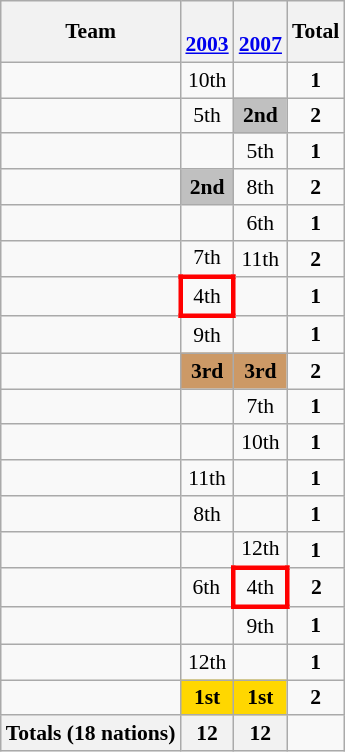<table class="wikitable" style="text-align:center; font-size:90%">
<tr bgcolor=>
<th>Team</th>
<th><br><a href='#'>2003</a></th>
<th><br><a href='#'>2007</a></th>
<th>Total</th>
</tr>
<tr>
<td align=left></td>
<td>10th</td>
<td></td>
<td><strong>1</strong></td>
</tr>
<tr>
<td align=left></td>
<td>5th</td>
<td bgcolor=silver><strong>2nd</strong></td>
<td><strong>2</strong></td>
</tr>
<tr>
<td align=left></td>
<td></td>
<td>5th</td>
<td><strong>1</strong></td>
</tr>
<tr>
<td align=left></td>
<td bgcolor=silver><strong>2nd</strong></td>
<td>8th</td>
<td><strong>2</strong></td>
</tr>
<tr>
<td align=left></td>
<td></td>
<td>6th</td>
<td><strong>1</strong></td>
</tr>
<tr>
<td align=left></td>
<td>7th</td>
<td>11th</td>
<td><strong>2</strong></td>
</tr>
<tr>
<td align=left></td>
<td style="border: 3px solid red">4th</td>
<td></td>
<td><strong>1</strong></td>
</tr>
<tr>
<td align=left></td>
<td>9th</td>
<td></td>
<td><strong>1</strong></td>
</tr>
<tr>
<td align=left></td>
<td bgcolor=cc9966><strong>3rd</strong></td>
<td bgcolor=cc9966><strong>3rd</strong></td>
<td><strong>2</strong></td>
</tr>
<tr>
<td align=left></td>
<td></td>
<td>7th</td>
<td><strong>1</strong></td>
</tr>
<tr>
<td align=left></td>
<td></td>
<td>10th</td>
<td><strong>1</strong></td>
</tr>
<tr>
<td align=left></td>
<td>11th</td>
<td></td>
<td><strong>1</strong></td>
</tr>
<tr>
<td align=left></td>
<td>8th</td>
<td></td>
<td><strong>1</strong></td>
</tr>
<tr>
<td align=left></td>
<td></td>
<td>12th</td>
<td><strong>1</strong></td>
</tr>
<tr>
<td align=left></td>
<td>6th</td>
<td style="border: 3px solid red">4th</td>
<td><strong>2</strong></td>
</tr>
<tr>
<td align=left></td>
<td></td>
<td>9th</td>
<td><strong>1</strong></td>
</tr>
<tr>
<td align=left></td>
<td>12th</td>
<td></td>
<td><strong>1</strong></td>
</tr>
<tr>
<td align=left></td>
<td bgcolor=gold><strong>1st</strong></td>
<td bgcolor=gold><strong>1st</strong></td>
<td><strong>2</strong></td>
</tr>
<tr>
<th>Totals (18 nations)</th>
<th>12</th>
<th>12</th>
</tr>
</table>
